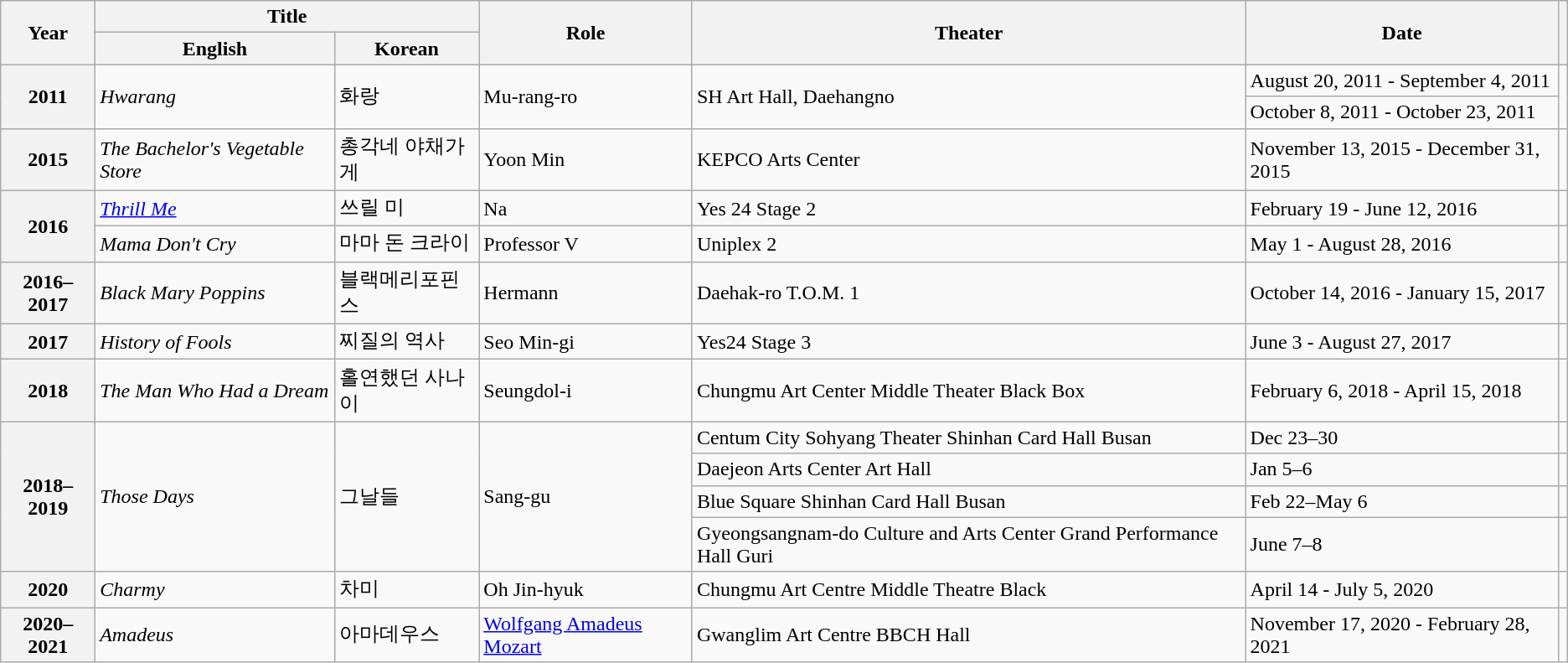<table class="wikitable plainrowheaders">
<tr>
<th rowspan="2" scope="col">Year</th>
<th colspan="2" scope="col">Title</th>
<th rowspan="2" scope="col">Role</th>
<th rowspan="2" scope="col">Theater</th>
<th rowspan="2" scope="col">Date</th>
<th rowspan="2" scope="col" class="unsortable"></th>
</tr>
<tr>
<th>English</th>
<th>Korean</th>
</tr>
<tr>
<th rowspan="2" scope="row">2011</th>
<td rowspan="2"><em>Hwarang</em></td>
<td rowspan="2">화랑</td>
<td rowspan="2">Mu-rang-ro</td>
<td rowspan="2">SH Art Hall, Daehangno</td>
<td>August 20, 2011 - September 4, 2011</td>
<td rowspan="2" style="text-align:center"></td>
</tr>
<tr>
<td>October 8, 2011 - October 23, 2011</td>
</tr>
<tr>
<th scope="row">2015</th>
<td><em>The Bachelor's Vegetable Store</em></td>
<td>총각네 야채가게</td>
<td>Yoon Min</td>
<td>KEPCO Arts Center</td>
<td>November 13, 2015 - December 31, 2015</td>
<td style="text-align:center"></td>
</tr>
<tr>
<th scope="row" rowspan="2">2016</th>
<td><em><a href='#'>Thrill Me</a></em></td>
<td>쓰릴 미</td>
<td>Na</td>
<td>Yes 24 Stage 2</td>
<td>February 19 - June 12, 2016</td>
<td style="text-align:center"></td>
</tr>
<tr>
<td><em>Mama Don't Cry</em></td>
<td>마마 돈 크라이</td>
<td>Professor V</td>
<td>Uniplex 2</td>
<td>May 1 - August 28, 2016</td>
<td style="text-align:center"></td>
</tr>
<tr>
<th scope="row">2016–2017</th>
<td><em>Black Mary Poppins</em></td>
<td>블랙메리포핀스</td>
<td>Hermann</td>
<td>Daehak-ro T.O.M. 1</td>
<td>October 14, 2016 - January 15, 2017</td>
<td style="text-align:center"></td>
</tr>
<tr>
<th scope="row">2017</th>
<td><em>History of Fools</em></td>
<td>찌질의 역사</td>
<td>Seo Min-gi</td>
<td>Yes24 Stage 3</td>
<td>June 3 - August 27, 2017</td>
<td style="text-align:center"></td>
</tr>
<tr>
<th scope="row">2018</th>
<td><em>The Man Who Had a Dream</em></td>
<td>홀연했던 사나이</td>
<td>Seungdol-i</td>
<td>Chungmu Art Center Middle Theater Black Box</td>
<td>February 6, 2018 - April 15, 2018</td>
<td style="text-align:center"></td>
</tr>
<tr>
<th scope="row" rowspan="4">2018–2019</th>
<td rowspan="4"><em>Those Days</em></td>
<td rowspan="4">그날들</td>
<td rowspan="4">Sang-gu</td>
<td>Centum City Sohyang Theater Shinhan Card Hall Busan</td>
<td>Dec 23–30</td>
<td style="text-align:center"></td>
</tr>
<tr>
<td>Daejeon Arts Center Art Hall</td>
<td>Jan 5–6</td>
<td style="text-align:center"></td>
</tr>
<tr>
<td>Blue Square Shinhan Card Hall Busan</td>
<td>Feb 22–May 6</td>
<td style="text-align:center"></td>
</tr>
<tr>
<td>Gyeongsangnam-do Culture and Arts Center Grand Performance Hall Guri</td>
<td>June 7–8</td>
<td style="text-align:center"></td>
</tr>
<tr>
<th scope="row">2020</th>
<td><em>Charmy</em></td>
<td>차미</td>
<td>Oh Jin-hyuk</td>
<td>Chungmu Art Centre Middle Theatre Black</td>
<td>April 14 - July 5, 2020</td>
<td style="text-align:center"></td>
</tr>
<tr>
<th scope="row">2020–2021</th>
<td><em>Amadeus</em></td>
<td>아마데우스</td>
<td><a href='#'>Wolfgang Amadeus Mozart</a></td>
<td>Gwanglim Art Centre BBCH Hall</td>
<td>November 17, 2020 - February 28, 2021</td>
<td style="text-align:center"></td>
</tr>
</table>
